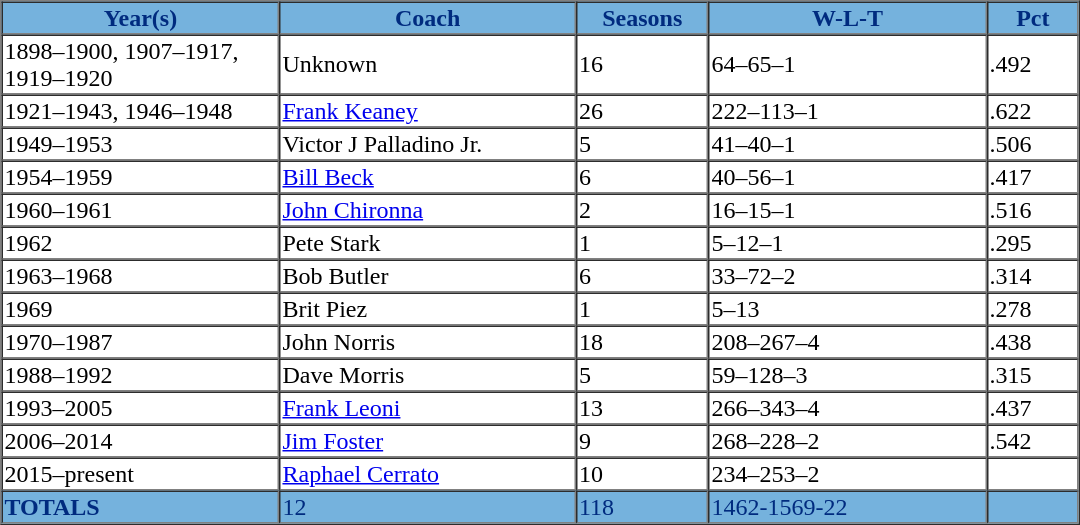<table cellpadding="1" border="1" cellspacing="0" style="width:57%;" style="text-align:center;">
<tr style="background:#75B2DD; color:#002B7F;">
<th style="width:15%;">Year(s)</th>
<th style="width:16%;">Coach</th>
<th style="width:6%;">Seasons</th>
<th style="width:15%;">W-L-T</th>
<th style="width:5%;">Pct</th>
</tr>
<tr>
<td>1898–1900, 1907–1917, 1919–1920</td>
<td>Unknown</td>
<td>16</td>
<td>64–65–1</td>
<td>.492</td>
</tr>
<tr>
<td>1921–1943, 1946–1948</td>
<td><a href='#'>Frank Keaney</a></td>
<td>26</td>
<td>222–113–1</td>
<td>.622</td>
</tr>
<tr>
<td>1949–1953</td>
<td>Victor J Palladino Jr.</td>
<td>5</td>
<td>41–40–1</td>
<td>.506</td>
</tr>
<tr>
<td>1954–1959</td>
<td><a href='#'>Bill Beck</a></td>
<td>6</td>
<td>40–56–1</td>
<td>.417</td>
</tr>
<tr>
<td>1960–1961</td>
<td><a href='#'>John Chironna</a></td>
<td>2</td>
<td>16–15–1</td>
<td>.516</td>
</tr>
<tr>
<td>1962</td>
<td>Pete Stark</td>
<td>1</td>
<td>5–12–1</td>
<td>.295</td>
</tr>
<tr>
<td>1963–1968</td>
<td>Bob Butler</td>
<td>6</td>
<td>33–72–2</td>
<td>.314</td>
</tr>
<tr>
<td>1969</td>
<td>Brit Piez</td>
<td>1</td>
<td>5–13</td>
<td>.278</td>
</tr>
<tr>
<td>1970–1987</td>
<td>John Norris</td>
<td>18</td>
<td>208–267–4</td>
<td>.438</td>
</tr>
<tr>
<td>1988–1992</td>
<td>Dave Morris</td>
<td>5</td>
<td>59–128–3</td>
<td>.315</td>
</tr>
<tr>
<td>1993–2005</td>
<td><a href='#'>Frank Leoni</a></td>
<td>13</td>
<td>266–343–4</td>
<td>.437</td>
</tr>
<tr>
<td>2006–2014</td>
<td><a href='#'>Jim Foster</a></td>
<td>9</td>
<td>268–228–2</td>
<td>.542</td>
</tr>
<tr>
<td>2015–present</td>
<td><a href='#'>Raphael Cerrato</a></td>
<td>10</td>
<td>234–253–2</td>
<td></td>
</tr>
<tr style="background:#75B2DD; color:#002B7F;">
<td><strong>TOTALS</strong></td>
<td>12</td>
<td>118</td>
<td>1462-1569-22</td>
<td></td>
</tr>
</table>
